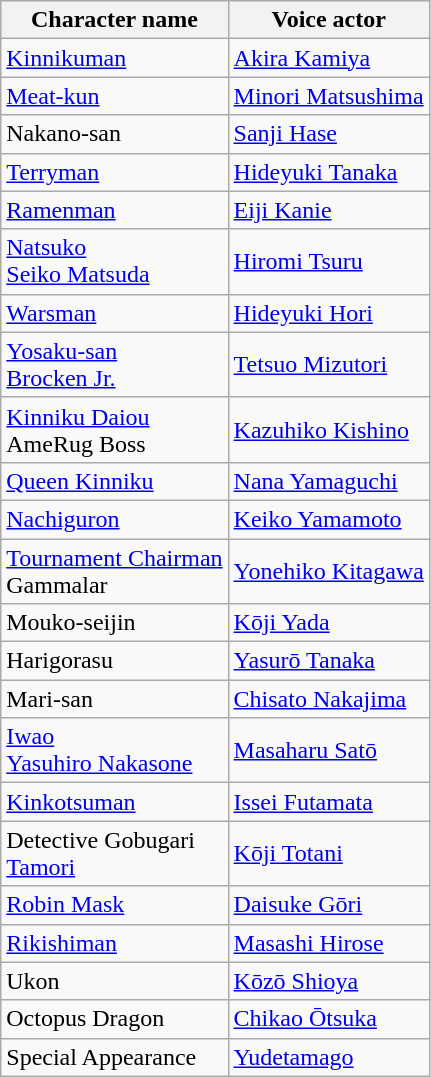<table class="wikitable">
<tr>
<th>Character name</th>
<th>Voice actor</th>
</tr>
<tr>
<td><a href='#'>Kinnikuman</a></td>
<td><a href='#'>Akira Kamiya</a></td>
</tr>
<tr>
<td><a href='#'>Meat-kun</a></td>
<td><a href='#'>Minori Matsushima</a></td>
</tr>
<tr>
<td>Nakano-san</td>
<td><a href='#'>Sanji Hase</a></td>
</tr>
<tr>
<td><a href='#'>Terryman</a></td>
<td><a href='#'>Hideyuki Tanaka</a></td>
</tr>
<tr>
<td><a href='#'>Ramenman</a></td>
<td><a href='#'>Eiji Kanie</a></td>
</tr>
<tr>
<td><a href='#'>Natsuko</a><br><a href='#'>Seiko Matsuda</a></td>
<td><a href='#'>Hiromi Tsuru</a></td>
</tr>
<tr>
<td><a href='#'>Warsman</a></td>
<td><a href='#'>Hideyuki Hori</a></td>
</tr>
<tr>
<td><a href='#'>Yosaku-san</a><br><a href='#'>Brocken Jr.</a></td>
<td><a href='#'>Tetsuo Mizutori</a></td>
</tr>
<tr>
<td><a href='#'>Kinniku Daiou</a><br>AmeRug Boss</td>
<td><a href='#'>Kazuhiko Kishino</a></td>
</tr>
<tr>
<td><a href='#'>Queen Kinniku</a></td>
<td><a href='#'>Nana Yamaguchi</a></td>
</tr>
<tr>
<td><a href='#'>Nachiguron</a></td>
<td><a href='#'>Keiko Yamamoto</a></td>
</tr>
<tr>
<td><a href='#'>Tournament Chairman</a><br>Gammalar</td>
<td><a href='#'>Yonehiko Kitagawa</a></td>
</tr>
<tr>
<td>Mouko-seijin</td>
<td><a href='#'>Kōji Yada</a></td>
</tr>
<tr>
<td>Harigorasu</td>
<td><a href='#'>Yasurō Tanaka</a></td>
</tr>
<tr>
<td>Mari-san</td>
<td><a href='#'>Chisato Nakajima</a></td>
</tr>
<tr>
<td><a href='#'>Iwao</a><br><a href='#'>Yasuhiro Nakasone</a></td>
<td><a href='#'>Masaharu Satō</a></td>
</tr>
<tr>
<td><a href='#'>Kinkotsuman</a></td>
<td><a href='#'>Issei Futamata</a></td>
</tr>
<tr>
<td>Detective Gobugari<br><a href='#'>Tamori</a></td>
<td><a href='#'>Kōji Totani</a></td>
</tr>
<tr>
<td><a href='#'>Robin Mask</a></td>
<td><a href='#'>Daisuke Gōri</a></td>
</tr>
<tr>
<td><a href='#'>Rikishiman</a></td>
<td><a href='#'>Masashi Hirose</a></td>
</tr>
<tr>
<td>Ukon</td>
<td><a href='#'>Kōzō Shioya</a></td>
</tr>
<tr>
<td>Octopus Dragon</td>
<td><a href='#'>Chikao Ōtsuka</a></td>
</tr>
<tr>
<td>Special Appearance</td>
<td><a href='#'>Yudetamago</a></td>
</tr>
</table>
